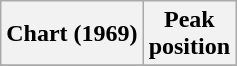<table class="wikitable sortable plainrowheaders" style="text-align:center">
<tr>
<th>Chart (1969)</th>
<th>Peak<br>position</th>
</tr>
<tr>
</tr>
</table>
